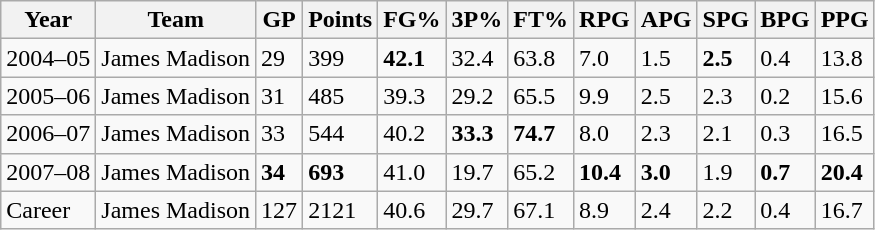<table class="wikitable">
<tr>
<th><strong>Year</strong></th>
<th><strong>Team</strong></th>
<th><strong>GP</strong></th>
<th><strong>Points</strong></th>
<th><strong>FG%</strong></th>
<th><strong>3P%</strong></th>
<th><strong>FT%</strong></th>
<th><strong>RPG</strong></th>
<th><strong>APG</strong></th>
<th><strong>SPG</strong></th>
<th><strong>BPG</strong></th>
<th><strong>PPG</strong></th>
</tr>
<tr>
<td>2004–05</td>
<td>James Madison</td>
<td>29</td>
<td>399</td>
<td><strong>42.1</strong></td>
<td>32.4</td>
<td>63.8</td>
<td>7.0</td>
<td>1.5</td>
<td><strong>2.5</strong></td>
<td>0.4</td>
<td>13.8</td>
</tr>
<tr>
<td>2005–06</td>
<td>James Madison</td>
<td>31</td>
<td>485</td>
<td>39.3</td>
<td>29.2</td>
<td>65.5</td>
<td>9.9</td>
<td>2.5</td>
<td>2.3</td>
<td>0.2</td>
<td>15.6</td>
</tr>
<tr>
<td>2006–07</td>
<td>James Madison</td>
<td>33</td>
<td>544</td>
<td>40.2</td>
<td><strong>33.3</strong></td>
<td><strong>74.7</strong></td>
<td>8.0</td>
<td>2.3</td>
<td>2.1</td>
<td>0.3</td>
<td>16.5</td>
</tr>
<tr>
<td>2007–08</td>
<td>James Madison</td>
<td><strong>34</strong></td>
<td><strong>693</strong></td>
<td>41.0</td>
<td>19.7</td>
<td>65.2</td>
<td><strong>10.4</strong></td>
<td><strong>3.0</strong></td>
<td>1.9</td>
<td><strong>0.7</strong></td>
<td><strong>20.4</strong></td>
</tr>
<tr>
<td>Career</td>
<td>James Madison</td>
<td>127</td>
<td>2121</td>
<td>40.6</td>
<td>29.7</td>
<td>67.1</td>
<td>8.9</td>
<td>2.4</td>
<td>2.2</td>
<td>0.4</td>
<td>16.7</td>
</tr>
</table>
